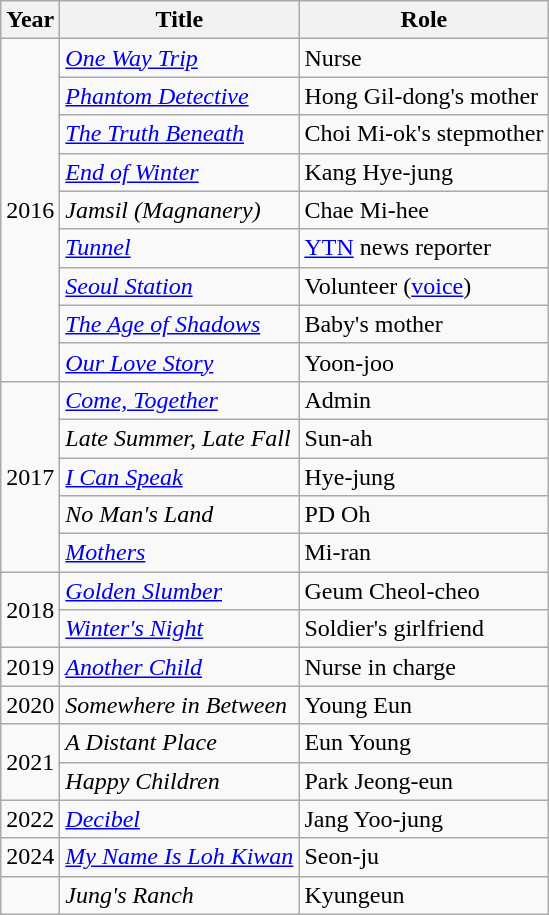<table class="wikitable sortable">
<tr>
<th>Year</th>
<th>Title</th>
<th>Role</th>
</tr>
<tr>
<td rowspan="9">2016</td>
<td><em><a href='#'>One Way Trip</a></em></td>
<td>Nurse</td>
</tr>
<tr>
<td><em><a href='#'>Phantom Detective</a></em></td>
<td>Hong Gil-dong's mother</td>
</tr>
<tr>
<td><em><a href='#'>The Truth Beneath</a></em></td>
<td>Choi Mi-ok's stepmother</td>
</tr>
<tr>
<td><em><a href='#'>End of Winter</a></em></td>
<td>Kang Hye-jung</td>
</tr>
<tr>
<td><em>Jamsil (Magnanery)</em></td>
<td>Chae Mi-hee</td>
</tr>
<tr>
<td><em><a href='#'>Tunnel</a></em></td>
<td><a href='#'>YTN</a> news reporter</td>
</tr>
<tr>
<td><em><a href='#'>Seoul Station</a></em></td>
<td>Volunteer (<a href='#'>voice</a>)</td>
</tr>
<tr>
<td><em><a href='#'>The Age of Shadows</a></em></td>
<td>Baby's mother</td>
</tr>
<tr>
<td><em><a href='#'>Our Love Story</a></em></td>
<td>Yoon-joo</td>
</tr>
<tr>
<td rowspan="5">2017</td>
<td><em><a href='#'>Come, Together</a></em></td>
<td>Admin</td>
</tr>
<tr>
<td><em>Late Summer, Late Fall</em></td>
<td>Sun-ah</td>
</tr>
<tr>
<td><em><a href='#'>I Can Speak</a></em></td>
<td>Hye-jung</td>
</tr>
<tr>
<td><em>No Man's Land</em></td>
<td>PD Oh</td>
</tr>
<tr>
<td><em><a href='#'>Mothers</a></em></td>
<td>Mi-ran</td>
</tr>
<tr>
<td rowspan="2">2018</td>
<td><em><a href='#'>Golden Slumber</a></em></td>
<td>Geum Cheol-cheo</td>
</tr>
<tr>
<td><em><a href='#'>Winter's Night</a></em></td>
<td>Soldier's girlfriend</td>
</tr>
<tr>
<td>2019</td>
<td><em><a href='#'>Another Child</a></em></td>
<td>Nurse in charge</td>
</tr>
<tr>
<td>2020</td>
<td><em>Somewhere in Between</em></td>
<td>Young Eun</td>
</tr>
<tr>
<td rowspan="2">2021</td>
<td><em>A Distant Place</em></td>
<td>Eun Young</td>
</tr>
<tr>
<td><em>Happy Children</em></td>
<td>Park Jeong-eun</td>
</tr>
<tr>
<td>2022</td>
<td><em><a href='#'>Decibel</a></em></td>
<td>Jang Yoo-jung</td>
</tr>
<tr>
<td>2024</td>
<td><em><a href='#'>My Name Is Loh Kiwan</a></em></td>
<td>Seon-ju</td>
</tr>
<tr>
<td></td>
<td><em>Jung's Ranch</em></td>
<td>Kyungeun</td>
</tr>
</table>
